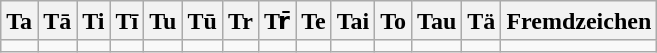<table class="wikitable">
<tr>
<th>Ta</th>
<th>Tā</th>
<th>Ti</th>
<th>Tī</th>
<th>Tu</th>
<th>Tū</th>
<th>Tr</th>
<th>Tr̄</th>
<th>Te</th>
<th>Tai</th>
<th>To</th>
<th>Tau</th>
<th>Tä</th>
<th>Fremdzeichen</th>
</tr>
<tr>
<td></td>
<td></td>
<td></td>
<td></td>
<td></td>
<td></td>
<td></td>
<td></td>
<td></td>
<td></td>
<td></td>
<td></td>
<td></td>
<td></td>
</tr>
</table>
